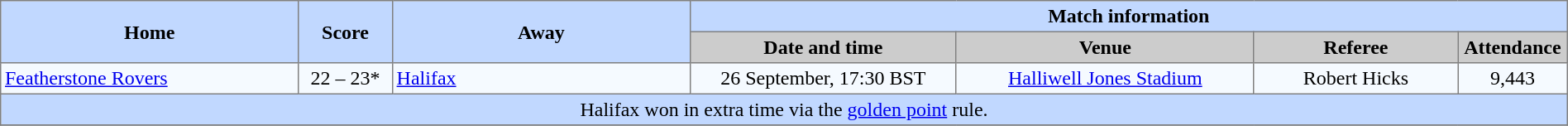<table border=1 style="border-collapse:collapse; text-align:center;" cellpadding=3 cellspacing=0 width=100%>
<tr bgcolor=#C1D8FF>
<th rowspan=2 width=19%>Home</th>
<th rowspan=2 width=6%>Score</th>
<th rowspan=2 width=19%>Away</th>
<th colspan=6>Match information</th>
</tr>
<tr bgcolor=#CCCCCC>
<th width=17%>Date and time</th>
<th width=19%>Venue</th>
<th width=13%>Referee</th>
<th width=7%>Attendance</th>
</tr>
<tr bgcolor=#F5FAFF>
<td align=left> <a href='#'>Featherstone Rovers</a></td>
<td>22 – 23*</td>
<td align=left> <a href='#'>Halifax</a></td>
<td>26 September, 17:30 BST</td>
<td><a href='#'>Halliwell Jones Stadium</a></td>
<td>Robert Hicks</td>
<td>9,443</td>
</tr>
<tr bgcolor=#C1D8FF>
<td colspan=10><div>Halifax won in extra time via the <a href='#'>golden point</a> rule.</div></td>
</tr>
<tr bgcolor=#F5FAFF>
</tr>
</table>
